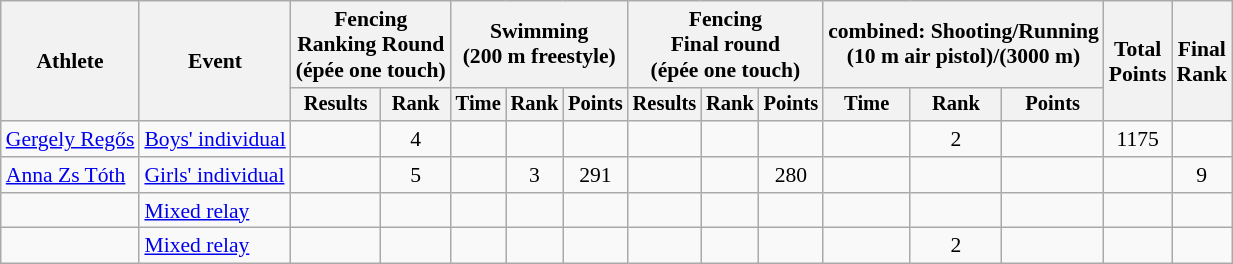<table class="wikitable" style="font-size:90%;">
<tr>
<th rowspan=2>Athlete</th>
<th rowspan=2>Event</th>
<th colspan=2>Fencing<br>Ranking Round<br><span>(épée one touch)</span></th>
<th colspan=3>Swimming<br><span>(200 m freestyle)</span></th>
<th colspan=3>Fencing<br>Final round<br><span>(épée one touch)</span></th>
<th colspan=3>combined: Shooting/Running<br><span>(10 m air pistol)/(3000 m)</span></th>
<th rowspan=2>Total<br>Points</th>
<th rowspan=2>Final<br>Rank</th>
</tr>
<tr style="font-size:95%">
<th>Results</th>
<th>Rank</th>
<th>Time</th>
<th>Rank</th>
<th>Points</th>
<th>Results</th>
<th>Rank</th>
<th>Points</th>
<th>Time</th>
<th>Rank</th>
<th>Points</th>
</tr>
<tr align=center>
<td align=left><a href='#'>Gergely Regős</a></td>
<td align=left><a href='#'>Boys' individual</a></td>
<td></td>
<td>4</td>
<td></td>
<td></td>
<td></td>
<td></td>
<td></td>
<td></td>
<td></td>
<td>2</td>
<td></td>
<td>1175</td>
<td></td>
</tr>
<tr align=center>
<td align=left><a href='#'>Anna Zs Tóth</a></td>
<td align=left><a href='#'>Girls' individual</a></td>
<td></td>
<td>5</td>
<td></td>
<td>3</td>
<td>291</td>
<td></td>
<td></td>
<td>280</td>
<td></td>
<td></td>
<td></td>
<td></td>
<td>9</td>
</tr>
<tr align=center>
<td align=left><br></td>
<td align=left><a href='#'>Mixed relay</a></td>
<td></td>
<td></td>
<td></td>
<td></td>
<td></td>
<td></td>
<td></td>
<td></td>
<td></td>
<td></td>
<td></td>
<td></td>
<td></td>
</tr>
<tr align=center>
<td align=left><strong></strong><br></td>
<td align=left><a href='#'>Mixed relay</a></td>
<td></td>
<td></td>
<td></td>
<td></td>
<td></td>
<td></td>
<td></td>
<td></td>
<td></td>
<td>2</td>
<td></td>
<td></td>
<td></td>
</tr>
</table>
